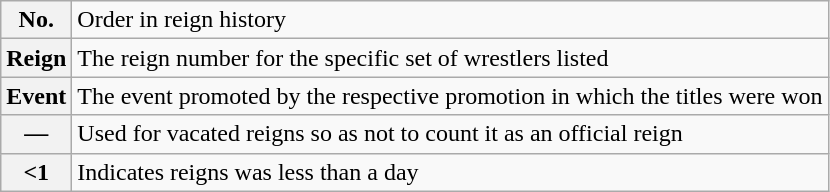<table class="wikitable sortable">
<tr>
<th><strong>No.</strong></th>
<td>Order in reign history</td>
</tr>
<tr>
<th><strong>Reign</strong></th>
<td>The reign number for the specific set of wrestlers listed</td>
</tr>
<tr>
<th><strong>Event</strong></th>
<td>The event promoted by the respective promotion in which the titles were won</td>
</tr>
<tr>
<th>—</th>
<td>Used for vacated reigns so as not to count it as an official reign</td>
</tr>
<tr>
<th><strong><1</strong></th>
<td>Indicates reigns was less than a day</td>
</tr>
</table>
